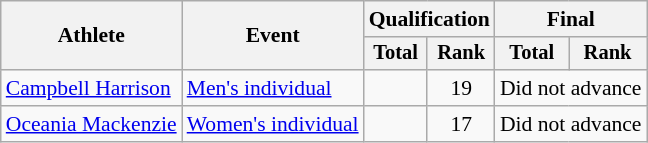<table class="wikitable" style="font-size:90%">
<tr>
<th rowspan="2">Athlete</th>
<th rowspan="2">Event</th>
<th colspan="2">Qualification</th>
<th colspan="2">Final</th>
</tr>
<tr style="font-size: 95%">
<th>Total</th>
<th>Rank</th>
<th>Total</th>
<th>Rank</th>
</tr>
<tr align="center">
<td align="left"><a href='#'>Campbell Harrison</a></td>
<td align="left"><a href='#'>Men's individual</a></td>
<td></td>
<td>19</td>
<td colspan=2>Did not advance</td>
</tr>
<tr align="center">
<td align="left"><a href='#'>Oceania Mackenzie</a></td>
<td align="left"><a href='#'>Women's individual</a></td>
<td></td>
<td>17</td>
<td colspan=2>Did not advance</td>
</tr>
</table>
